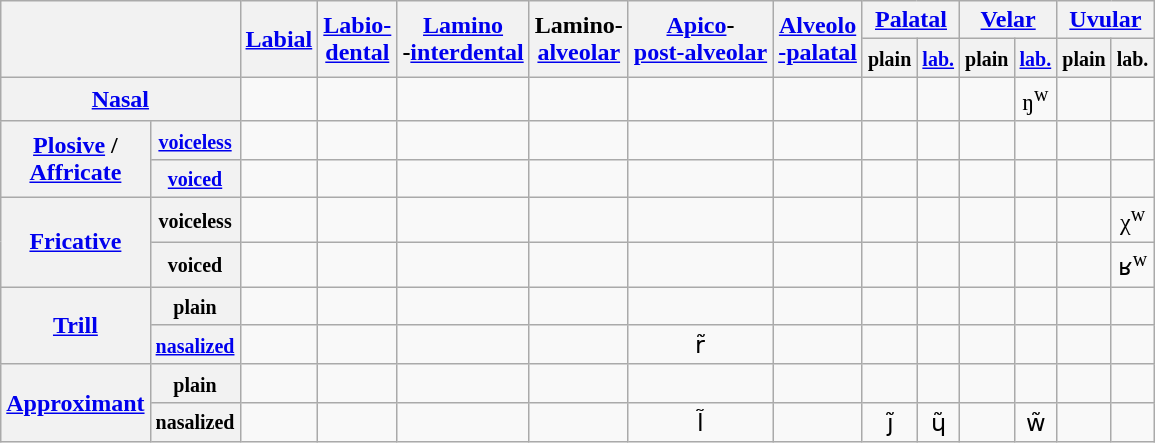<table class="wikitable" style=text-align:center>
<tr>
<th colspan=2 rowspan=2></th>
<th rowspan=2><a href='#'>Labial</a></th>
<th rowspan=2><a href='#'>Labio-<br>dental</a></th>
<th rowspan=2><a href='#'>Lamino</a><br>-<a href='#'>interdental</a></th>
<th rowspan=2>Lamino-<br><a href='#'>alveolar</a></th>
<th rowspan=2><a href='#'>Apico</a>-<br><a href='#'>post-alveolar</a></th>
<th rowspan=2><a href='#'>Alveolo<br>-palatal</a></th>
<th colspan=2><a href='#'>Palatal</a></th>
<th colspan=2><a href='#'>Velar</a></th>
<th colspan=2><a href='#'>Uvular</a></th>
</tr>
<tr>
<th><small>plain</small></th>
<th><small><a href='#'>lab.</a></small></th>
<th><small>plain</small></th>
<th><small><a href='#'>lab.</a></small></th>
<th><small>plain</small></th>
<th><small>lab.</small></th>
</tr>
<tr>
<th colspan=2><a href='#'>Nasal</a></th>
<td></td>
<td></td>
<td></td>
<td></td>
<td></td>
<td></td>
<td></td>
<td></td>
<td></td>
<td>ŋ<sup>w</sup></td>
<td></td>
<td></td>
</tr>
<tr>
<th rowspan=2><a href='#'>Plosive</a> /<br><a href='#'>Affricate</a></th>
<th><small><a href='#'>voiceless</a></small></th>
<td></td>
<td></td>
<td></td>
<td></td>
<td></td>
<td></td>
<td></td>
<td></td>
<td></td>
<td></td>
<td></td>
<td></td>
</tr>
<tr>
<th><small><a href='#'>voiced</a></small></th>
<td></td>
<td></td>
<td></td>
<td></td>
<td></td>
<td></td>
<td></td>
<td></td>
<td></td>
<td></td>
<td></td>
<td></td>
</tr>
<tr>
<th rowspan=2><a href='#'>Fricative</a></th>
<th><small>voiceless</small></th>
<td></td>
<td></td>
<td></td>
<td></td>
<td></td>
<td></td>
<td></td>
<td></td>
<td></td>
<td></td>
<td></td>
<td>χ<sup>w</sup></td>
</tr>
<tr>
<th><small>voiced</small></th>
<td></td>
<td></td>
<td></td>
<td></td>
<td></td>
<td></td>
<td></td>
<td></td>
<td></td>
<td></td>
<td></td>
<td>ʁ<sup>w</sup></td>
</tr>
<tr>
<th rowspan=2><a href='#'>Trill</a></th>
<th><small>plain</small></th>
<td></td>
<td></td>
<td></td>
<td></td>
<td></td>
<td></td>
<td></td>
<td></td>
<td></td>
<td></td>
<td></td>
<td></td>
</tr>
<tr>
<th><small><a href='#'>nasalized</a></small></th>
<td></td>
<td></td>
<td></td>
<td></td>
<td>r̃</td>
<td></td>
<td></td>
<td></td>
<td></td>
<td></td>
<td></td>
<td></td>
</tr>
<tr>
<th rowspan=2><a href='#'>Approximant</a></th>
<th><small>plain</small></th>
<td></td>
<td></td>
<td></td>
<td></td>
<td></td>
<td></td>
<td></td>
<td></td>
<td></td>
<td></td>
<td></td>
<td></td>
</tr>
<tr>
<th><small>nasalized</small></th>
<td></td>
<td></td>
<td></td>
<td></td>
<td>l̃</td>
<td></td>
<td>j̃</td>
<td>ɥ̃</td>
<td></td>
<td>w̃</td>
<td></td>
<td></td>
</tr>
</table>
